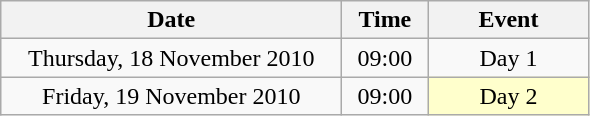<table class = "wikitable" style="text-align:center;">
<tr>
<th width=220>Date</th>
<th width=50>Time</th>
<th width=100>Event</th>
</tr>
<tr>
<td>Thursday, 18 November 2010</td>
<td>09:00</td>
<td>Day 1</td>
</tr>
<tr>
<td>Friday, 19 November 2010</td>
<td>09:00</td>
<td bgcolor=ffffcc>Day 2</td>
</tr>
</table>
